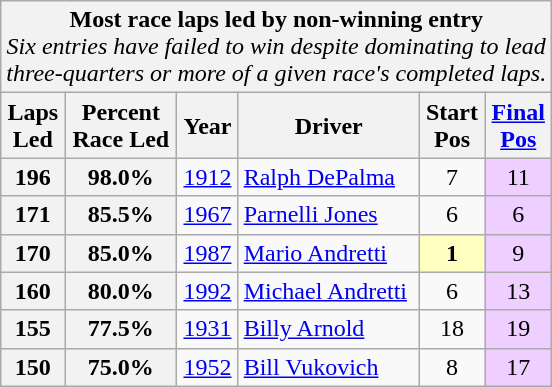<table class="wikitable">
<tr>
<td style="background:#F2F2F2; text-align: center;" colspan="6"><strong>Most race laps led by non-winning entry</strong><br><em>Six entries have failed to win despite dominating to lead<br>three-quarters or more of a given race's completed laps.</em></td>
</tr>
<tr>
<td style="background:#F2F2F2; text-align: center;"><strong>Laps<br>Led</strong></td>
<td style="background:#F2F2F2; text-align: center;"><strong>Percent<br>Race Led</strong></td>
<td style="background:#F2F2F2; text-align: center;"><strong>Year</strong></td>
<td style="background:#F2F2F2; text-align: center;"><strong>Driver</strong></td>
<td style="background:#F2F2F2; text-align: center;"><strong>Start<br>Pos</strong></td>
<td style="background:#F2F2F2; text-align: center;"><strong><a href='#'>Final<br>Pos</a></strong></td>
</tr>
<tr>
<td style="background:#F2F2F2; text-align: center;"><strong>196</strong></td>
<td style="background:#F2F2F2; text-align: center;"><strong>98.0%</strong></td>
<td style="text-align: center;"><a href='#'>1912</a></td>
<td> <a href='#'>Ralph DePalma</a></td>
<td style="text-align: center;">7</td>
<td style="background:#EFCFFF; text-align: center;">11</td>
</tr>
<tr>
<td style="background:#F2F2F2; text-align: center;"><strong>171</strong></td>
<td style="background:#F2F2F2; text-align: center;"><strong>85.5%</strong></td>
<td style="text-align: center;"><a href='#'>1967</a></td>
<td> <a href='#'>Parnelli Jones</a></td>
<td style="text-align: center;">6</td>
<td style="background:#EFCFFF; text-align: center;">6</td>
</tr>
<tr>
<td style="background:#F2F2F2; text-align: center;"><strong>170</strong></td>
<td style="background:#F2F2F2; text-align: center;"><strong>85.0%</strong></td>
<td style="text-align: center;"><a href='#'>1987</a></td>
<td> <a href='#'>Mario Andretti</a></td>
<td style="background:#FFFFBF; text-align: center;"><strong>1</strong></td>
<td style="background:#EFCFFF; text-align: center;">9</td>
</tr>
<tr>
<td style="background:#F2F2F2; text-align: center;"><strong>160</strong></td>
<td style="background:#F2F2F2; text-align: center;"><strong>80.0%</strong></td>
<td style="text-align: center;"><a href='#'>1992</a></td>
<td> <a href='#'>Michael Andretti</a></td>
<td style="text-align: center;">6</td>
<td style="background:#EFCFFF; text-align: center;">13</td>
</tr>
<tr>
<td style="background:#F2F2F2; text-align: center;"><strong>155</strong></td>
<td style="background:#F2F2F2; text-align: center;"><strong>77.5%</strong></td>
<td style="text-align: center;"><a href='#'>1931</a></td>
<td> <a href='#'>Billy Arnold</a></td>
<td style="text-align: center;">18</td>
<td style="background:#EFCFFF; text-align: center;">19</td>
</tr>
<tr>
<td style="background:#F2F2F2; text-align: center;"><strong>150</strong></td>
<td style="background:#F2F2F2; text-align: center;"><strong>75.0%</strong></td>
<td style="text-align: center;"><a href='#'>1952</a></td>
<td> <a href='#'>Bill Vukovich</a></td>
<td style="text-align: center;">8</td>
<td style="background:#EFCFFF; text-align: center;">17</td>
</tr>
</table>
